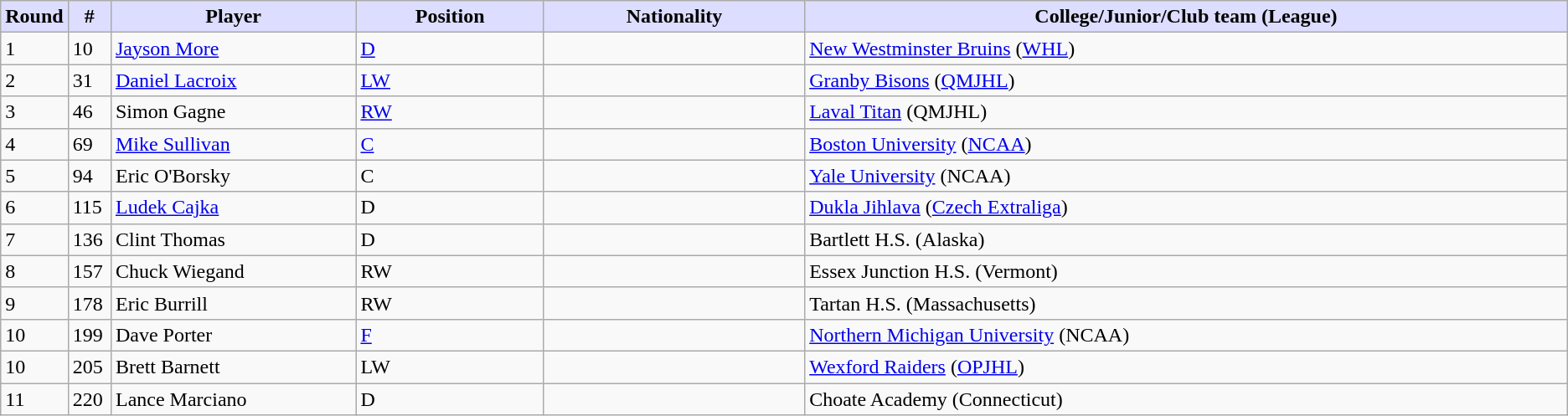<table class="wikitable">
<tr>
<th style="background:#ddf; width:2.00%;">Round</th>
<th style="background:#ddf; width:2.75%;">#</th>
<th style="background:#ddf; width:16.0%;">Player</th>
<th style="background:#ddf; width:12.25%;">Position</th>
<th style="background:#ddf; width:17.0%;">Nationality</th>
<th style="background:#ddf; width:100.0%;">College/Junior/Club team (League)</th>
</tr>
<tr>
<td>1</td>
<td>10</td>
<td><a href='#'>Jayson More</a></td>
<td><a href='#'>D</a></td>
<td></td>
<td><a href='#'>New Westminster Bruins</a> (<a href='#'>WHL</a>)</td>
</tr>
<tr>
<td>2</td>
<td>31</td>
<td><a href='#'>Daniel Lacroix</a></td>
<td><a href='#'>LW</a></td>
<td></td>
<td><a href='#'>Granby Bisons</a> (<a href='#'>QMJHL</a>)</td>
</tr>
<tr>
<td>3</td>
<td>46</td>
<td>Simon Gagne</td>
<td><a href='#'>RW</a></td>
<td></td>
<td><a href='#'>Laval Titan</a> (QMJHL)</td>
</tr>
<tr>
<td>4</td>
<td>69</td>
<td><a href='#'>Mike Sullivan</a></td>
<td><a href='#'>C</a></td>
<td></td>
<td><a href='#'>Boston University</a> (<a href='#'>NCAA</a>)</td>
</tr>
<tr>
<td>5</td>
<td>94</td>
<td>Eric O'Borsky</td>
<td>C</td>
<td></td>
<td><a href='#'>Yale University</a> (NCAA)</td>
</tr>
<tr>
<td>6</td>
<td>115</td>
<td><a href='#'>Ludek Cajka</a></td>
<td>D</td>
<td></td>
<td><a href='#'>Dukla Jihlava</a> (<a href='#'>Czech Extraliga</a>)</td>
</tr>
<tr>
<td>7</td>
<td>136</td>
<td>Clint Thomas</td>
<td>D</td>
<td></td>
<td>Bartlett H.S. (Alaska)</td>
</tr>
<tr>
<td>8</td>
<td>157</td>
<td>Chuck Wiegand</td>
<td>RW</td>
<td></td>
<td>Essex Junction H.S. (Vermont)</td>
</tr>
<tr>
<td>9</td>
<td>178</td>
<td>Eric Burrill</td>
<td>RW</td>
<td></td>
<td>Tartan H.S. (Massachusetts)</td>
</tr>
<tr>
<td>10</td>
<td>199</td>
<td>Dave Porter</td>
<td><a href='#'>F</a></td>
<td></td>
<td><a href='#'>Northern Michigan University</a> (NCAA)</td>
</tr>
<tr>
<td>10</td>
<td>205</td>
<td>Brett Barnett</td>
<td>LW</td>
<td></td>
<td><a href='#'>Wexford Raiders</a> (<a href='#'>OPJHL</a>)</td>
</tr>
<tr>
<td>11</td>
<td>220</td>
<td>Lance Marciano</td>
<td>D</td>
<td></td>
<td>Choate Academy (Connecticut)</td>
</tr>
</table>
